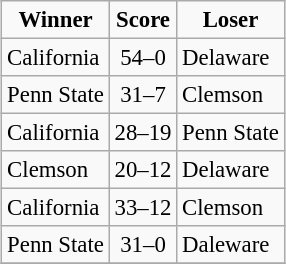<table class="wikitable" style="margin:0.5em auto; font-size:95%">
<tr>
<td align="center"><strong>Winner</strong></td>
<td align="center"><strong>Score</strong></td>
<td align="center"><strong>Loser</strong></td>
</tr>
<tr>
<td>California</td>
<td align="center">54–0</td>
<td>Delaware</td>
</tr>
<tr>
<td>Penn State</td>
<td align="center">31–7</td>
<td>Clemson</td>
</tr>
<tr>
<td>California</td>
<td align="center">28–19</td>
<td>Penn State</td>
</tr>
<tr>
<td>Clemson</td>
<td align="center">20–12</td>
<td>Delaware</td>
</tr>
<tr>
<td>California</td>
<td align="center">33–12</td>
<td>Clemson</td>
</tr>
<tr>
<td>Penn State</td>
<td align="center">31–0</td>
<td>Daleware</td>
</tr>
<tr>
</tr>
</table>
